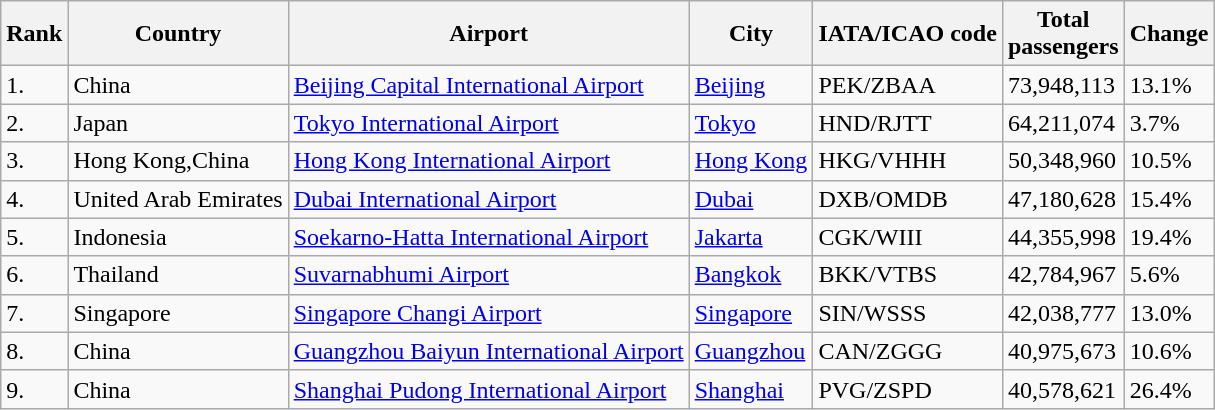<table class="wikitable sortable">
<tr>
<th>Rank</th>
<th>Country</th>
<th>Airport</th>
<th>City</th>
<th>IATA/ICAO code</th>
<th>Total<br>passengers<br></th>
<th>Change <br></th>
</tr>
<tr>
<td>1.</td>
<td> China</td>
<td><a href='#'>Beijing Capital International Airport</a></td>
<td><a href='#'>Beijing</a></td>
<td>PEK/ZBAA</td>
<td>73,948,113</td>
<td>13.1%</td>
</tr>
<tr>
<td>2.</td>
<td> Japan</td>
<td><a href='#'>Tokyo International Airport</a></td>
<td><a href='#'>Tokyo</a></td>
<td>HND/RJTT</td>
<td>64,211,074</td>
<td>3.7%</td>
</tr>
<tr>
<td>3.</td>
<td> Hong Kong,China</td>
<td><a href='#'>Hong Kong International Airport</a></td>
<td><a href='#'>Hong Kong</a></td>
<td>HKG/VHHH</td>
<td>50,348,960</td>
<td>10.5%</td>
</tr>
<tr>
<td>4.</td>
<td> United Arab Emirates</td>
<td><a href='#'>Dubai International Airport</a></td>
<td><a href='#'>Dubai</a></td>
<td>DXB/OMDB</td>
<td>47,180,628</td>
<td>15.4%</td>
</tr>
<tr>
<td>5.</td>
<td> Indonesia</td>
<td><a href='#'>Soekarno-Hatta International Airport</a></td>
<td><a href='#'>Jakarta</a></td>
<td>CGK/WIII</td>
<td>44,355,998</td>
<td>19.4%</td>
</tr>
<tr>
<td>6.</td>
<td> Thailand</td>
<td><a href='#'>Suvarnabhumi Airport</a></td>
<td><a href='#'>Bangkok</a></td>
<td>BKK/VTBS</td>
<td>42,784,967</td>
<td>5.6%</td>
</tr>
<tr>
<td>7.</td>
<td>Singapore</td>
<td><a href='#'>Singapore Changi Airport</a></td>
<td><a href='#'>Singapore</a></td>
<td>SIN/WSSS</td>
<td>42,038,777</td>
<td>13.0%</td>
</tr>
<tr>
<td>8.</td>
<td> China</td>
<td><a href='#'>Guangzhou Baiyun International Airport</a></td>
<td><a href='#'>Guangzhou</a></td>
<td>CAN/ZGGG</td>
<td>40,975,673</td>
<td>10.6%</td>
</tr>
<tr>
<td>9.</td>
<td> China</td>
<td><a href='#'>Shanghai Pudong International Airport</a></td>
<td><a href='#'>Shanghai</a></td>
<td>PVG/ZSPD</td>
<td>40,578,621</td>
<td>26.4%</td>
</tr>
</table>
